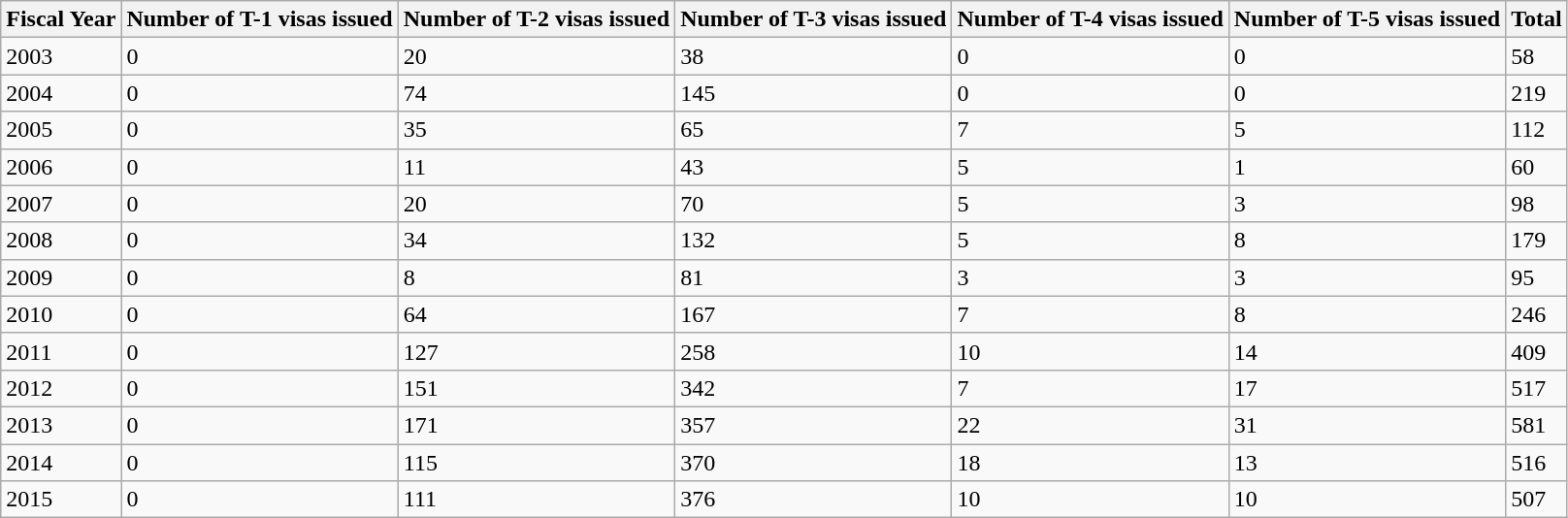<table class="wikitable sortable" border="1">
<tr>
<th>Fiscal Year</th>
<th>Number of T-1 visas issued</th>
<th>Number of T-2 visas issued</th>
<th>Number of T-3 visas issued</th>
<th>Number of T-4 visas issued</th>
<th>Number of T-5 visas issued</th>
<th>Total</th>
</tr>
<tr>
<td>2003</td>
<td>0</td>
<td>20</td>
<td>38</td>
<td>0</td>
<td>0</td>
<td>58</td>
</tr>
<tr>
<td>2004</td>
<td>0</td>
<td>74</td>
<td>145</td>
<td>0</td>
<td>0</td>
<td>219</td>
</tr>
<tr>
<td>2005</td>
<td>0</td>
<td>35</td>
<td>65</td>
<td>7</td>
<td>5</td>
<td>112</td>
</tr>
<tr>
<td>2006</td>
<td>0</td>
<td>11</td>
<td>43</td>
<td>5</td>
<td>1</td>
<td>60</td>
</tr>
<tr>
<td>2007</td>
<td>0</td>
<td>20</td>
<td>70</td>
<td>5</td>
<td>3</td>
<td>98</td>
</tr>
<tr>
<td>2008</td>
<td>0</td>
<td>34</td>
<td>132</td>
<td>5</td>
<td>8</td>
<td>179</td>
</tr>
<tr>
<td>2009</td>
<td>0</td>
<td>8</td>
<td>81</td>
<td>3</td>
<td>3</td>
<td>95</td>
</tr>
<tr>
<td>2010</td>
<td>0</td>
<td>64</td>
<td>167</td>
<td>7</td>
<td>8</td>
<td>246</td>
</tr>
<tr>
<td>2011</td>
<td>0</td>
<td>127</td>
<td>258</td>
<td>10</td>
<td>14</td>
<td>409</td>
</tr>
<tr>
<td>2012</td>
<td>0</td>
<td>151</td>
<td>342</td>
<td>7</td>
<td>17</td>
<td>517</td>
</tr>
<tr>
<td>2013</td>
<td>0</td>
<td>171</td>
<td>357</td>
<td>22</td>
<td>31</td>
<td>581</td>
</tr>
<tr>
<td>2014</td>
<td>0</td>
<td>115</td>
<td>370</td>
<td>18</td>
<td>13</td>
<td>516</td>
</tr>
<tr>
<td>2015</td>
<td>0</td>
<td>111</td>
<td>376</td>
<td>10</td>
<td>10</td>
<td>507</td>
</tr>
</table>
